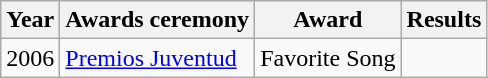<table class="wikitable">
<tr>
<th>Year</th>
<th>Awards ceremony</th>
<th>Award</th>
<th>Results</th>
</tr>
<tr>
<td>2006</td>
<td><a href='#'>Premios Juventud</a></td>
<td>Favorite Song</td>
<td></td>
</tr>
</table>
